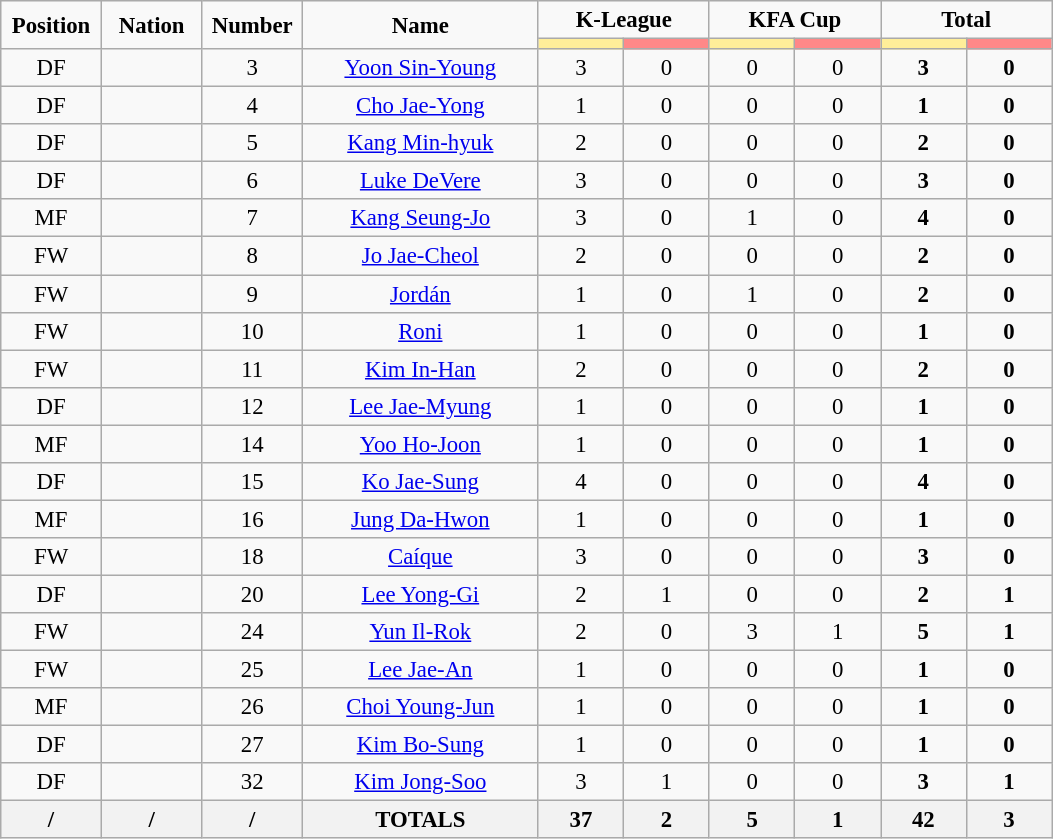<table class="wikitable" style="font-size: 95%; text-align: center;">
<tr>
<td rowspan="2" width="60" align="center"><strong>Position</strong></td>
<td rowspan="2" width="60" align="center"><strong>Nation</strong></td>
<td rowspan="2" width="60" align="center"><strong>Number</strong></td>
<td rowspan="2" width="150" align="center"><strong>Name</strong></td>
<td colspan="2" width="100" align="center"><strong>K-League</strong></td>
<td colspan="2" width="100" align="center"><strong>KFA Cup</strong></td>
<td colspan="2" width="100" align="center"><strong>Total</strong></td>
</tr>
<tr>
<th width="50" style="background: #FFEE99"></th>
<th width="50" style="background: #FF8888"></th>
<th width="50" style="background: #FFEE99"></th>
<th width="50" style="background: #FF8888"></th>
<th width="50" style="background: #FFEE99"></th>
<th width="50" style="background: #FF8888"></th>
</tr>
<tr>
<td>DF</td>
<td></td>
<td>3</td>
<td><a href='#'>Yoon Sin-Young</a></td>
<td>3</td>
<td>0</td>
<td>0</td>
<td>0</td>
<td><strong>3</strong></td>
<td><strong>0</strong></td>
</tr>
<tr>
<td>DF</td>
<td></td>
<td>4</td>
<td><a href='#'>Cho Jae-Yong</a></td>
<td>1</td>
<td>0</td>
<td>0</td>
<td>0</td>
<td><strong>1</strong></td>
<td><strong>0</strong></td>
</tr>
<tr>
<td>DF</td>
<td></td>
<td>5</td>
<td><a href='#'>Kang Min-hyuk</a></td>
<td>2</td>
<td>0</td>
<td>0</td>
<td>0</td>
<td><strong>2</strong></td>
<td><strong>0</strong></td>
</tr>
<tr>
<td>DF</td>
<td></td>
<td>6</td>
<td><a href='#'>Luke DeVere</a></td>
<td>3</td>
<td>0</td>
<td>0</td>
<td>0</td>
<td><strong>3</strong></td>
<td><strong>0</strong></td>
</tr>
<tr>
<td>MF</td>
<td></td>
<td>7</td>
<td><a href='#'>Kang Seung-Jo</a></td>
<td>3</td>
<td>0</td>
<td>1</td>
<td>0</td>
<td><strong>4</strong></td>
<td><strong>0</strong></td>
</tr>
<tr>
<td>FW</td>
<td></td>
<td>8</td>
<td><a href='#'>Jo Jae-Cheol</a></td>
<td>2</td>
<td>0</td>
<td>0</td>
<td>0</td>
<td><strong>2</strong></td>
<td><strong>0</strong></td>
</tr>
<tr>
<td>FW</td>
<td></td>
<td>9</td>
<td><a href='#'>Jordán</a></td>
<td>1</td>
<td>0</td>
<td>1</td>
<td>0</td>
<td><strong>2</strong></td>
<td><strong>0</strong></td>
</tr>
<tr>
<td>FW</td>
<td></td>
<td>10</td>
<td><a href='#'>Roni</a></td>
<td>1</td>
<td>0</td>
<td>0</td>
<td>0</td>
<td><strong>1</strong></td>
<td><strong>0</strong></td>
</tr>
<tr>
<td>FW</td>
<td></td>
<td>11</td>
<td><a href='#'>Kim In-Han</a></td>
<td>2</td>
<td>0</td>
<td>0</td>
<td>0</td>
<td><strong>2</strong></td>
<td><strong>0</strong></td>
</tr>
<tr>
<td>DF</td>
<td></td>
<td>12</td>
<td><a href='#'>Lee Jae-Myung</a></td>
<td>1</td>
<td>0</td>
<td>0</td>
<td>0</td>
<td><strong>1</strong></td>
<td><strong>0</strong></td>
</tr>
<tr>
<td>MF</td>
<td></td>
<td>14</td>
<td><a href='#'>Yoo Ho-Joon</a></td>
<td>1</td>
<td>0</td>
<td>0</td>
<td>0</td>
<td><strong>1</strong></td>
<td><strong>0</strong></td>
</tr>
<tr>
<td>DF</td>
<td></td>
<td>15</td>
<td><a href='#'>Ko Jae-Sung</a></td>
<td>4</td>
<td>0</td>
<td>0</td>
<td>0</td>
<td><strong>4</strong></td>
<td><strong>0</strong></td>
</tr>
<tr>
<td>MF</td>
<td></td>
<td>16</td>
<td><a href='#'>Jung Da-Hwon</a></td>
<td>1</td>
<td>0</td>
<td>0</td>
<td>0</td>
<td><strong>1</strong></td>
<td><strong>0</strong></td>
</tr>
<tr>
<td>FW</td>
<td></td>
<td>18</td>
<td><a href='#'>Caíque</a></td>
<td>3</td>
<td>0</td>
<td>0</td>
<td>0</td>
<td><strong>3</strong></td>
<td><strong>0</strong></td>
</tr>
<tr>
<td>DF</td>
<td></td>
<td>20</td>
<td><a href='#'>Lee Yong-Gi</a></td>
<td>2</td>
<td>1</td>
<td>0</td>
<td>0</td>
<td><strong>2</strong></td>
<td><strong>1</strong></td>
</tr>
<tr>
<td>FW</td>
<td></td>
<td>24</td>
<td><a href='#'>Yun Il-Rok</a></td>
<td>2</td>
<td>0</td>
<td>3</td>
<td>1</td>
<td><strong>5</strong></td>
<td><strong>1</strong></td>
</tr>
<tr>
<td>FW</td>
<td></td>
<td>25</td>
<td><a href='#'>Lee Jae-An</a></td>
<td>1</td>
<td>0</td>
<td>0</td>
<td>0</td>
<td><strong>1</strong></td>
<td><strong>0</strong></td>
</tr>
<tr>
<td>MF</td>
<td></td>
<td>26</td>
<td><a href='#'>Choi Young-Jun</a></td>
<td>1</td>
<td>0</td>
<td>0</td>
<td>0</td>
<td><strong>1</strong></td>
<td><strong>0</strong></td>
</tr>
<tr>
<td>DF</td>
<td></td>
<td>27</td>
<td><a href='#'>Kim Bo-Sung</a></td>
<td>1</td>
<td>0</td>
<td>0</td>
<td>0</td>
<td><strong>1</strong></td>
<td><strong>0</strong></td>
</tr>
<tr>
<td>DF</td>
<td></td>
<td>32</td>
<td><a href='#'>Kim Jong-Soo</a></td>
<td>3</td>
<td>1</td>
<td>0</td>
<td>0</td>
<td><strong>3</strong></td>
<td><strong>1</strong></td>
</tr>
<tr>
<th>/</th>
<th>/</th>
<th>/</th>
<th>TOTALS</th>
<th>37</th>
<th>2</th>
<th>5</th>
<th>1</th>
<th>42</th>
<th>3</th>
</tr>
</table>
